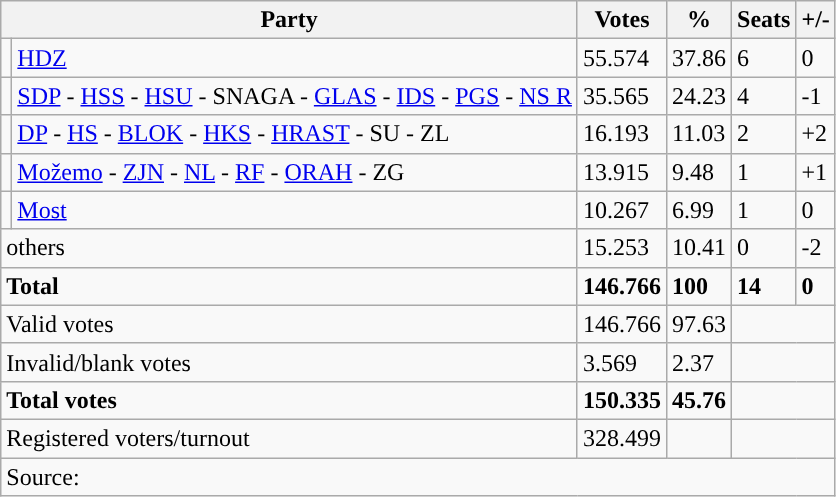<table class="wikitable" style="text-align: left;">
<tr>
<th colspan="2">Party</th>
<th>Votes</th>
<th>%</th>
<th>Seats</th>
<th>+/-</th>
</tr>
<tr>
<td style="background-color: "></td>
<td><a href='#'>HDZ</a></td>
<td>55.574</td>
<td>37.86</td>
<td>6</td>
<td>0</td>
</tr>
<tr>
<td style="background-color: "></td>
<td><a href='#'>SDP</a> - <a href='#'>HSS</a> - <a href='#'>HSU</a> - SNAGA - <a href='#'>GLAS</a> - <a href='#'>IDS</a> - <a href='#'>PGS</a> - <a href='#'>NS R</a></td>
<td>35.565</td>
<td>24.23</td>
<td>4</td>
<td>-1</td>
</tr>
<tr>
<td style="background-color: "></td>
<td><a href='#'>DP</a> - <a href='#'>HS</a> - <a href='#'>BLOK</a> - <a href='#'>HKS</a> - <a href='#'>HRAST</a> - SU - ZL</td>
<td>16.193</td>
<td>11.03</td>
<td>2</td>
<td>+2</td>
</tr>
<tr>
<td style="background-color: "></td>
<td><a href='#'>Možemo</a> - <a href='#'>ZJN</a> - <a href='#'>NL</a> - <a href='#'>RF</a> - <a href='#'>ORAH</a> - ZG</td>
<td>13.915</td>
<td>9.48</td>
<td>1</td>
<td>+1</td>
</tr>
<tr>
<td style="background-color: "></td>
<td><a href='#'>Most</a></td>
<td>10.267</td>
<td>6.99</td>
<td>1</td>
<td>0</td>
</tr>
<tr>
<td colspan="2">others</td>
<td>15.253</td>
<td>10.41</td>
<td>0</td>
<td>-2</td>
</tr>
<tr>
<td colspan="2"><strong>Total</strong></td>
<td><strong>146.766</strong></td>
<td><strong>100</strong></td>
<td><strong>14</strong></td>
<td><strong>0</strong></td>
</tr>
<tr>
<td colspan="2">Valid votes</td>
<td>146.766</td>
<td>97.63</td>
<td colspan="2"></td>
</tr>
<tr>
<td colspan="2">Invalid/blank votes</td>
<td>3.569</td>
<td>2.37</td>
<td colspan="2"></td>
</tr>
<tr>
<td colspan="2"><strong>Total votes</strong></td>
<td><strong>150.335</strong></td>
<td><strong>45.76</strong></td>
<td colspan="2"></td>
</tr>
<tr>
<td colspan="2">Registered voters/turnout</td>
<td votes14="5343">328.499</td>
<td></td>
<td colspan="2"></td>
</tr>
<tr>
<td colspan="6">Source: </td>
</tr>
</table>
